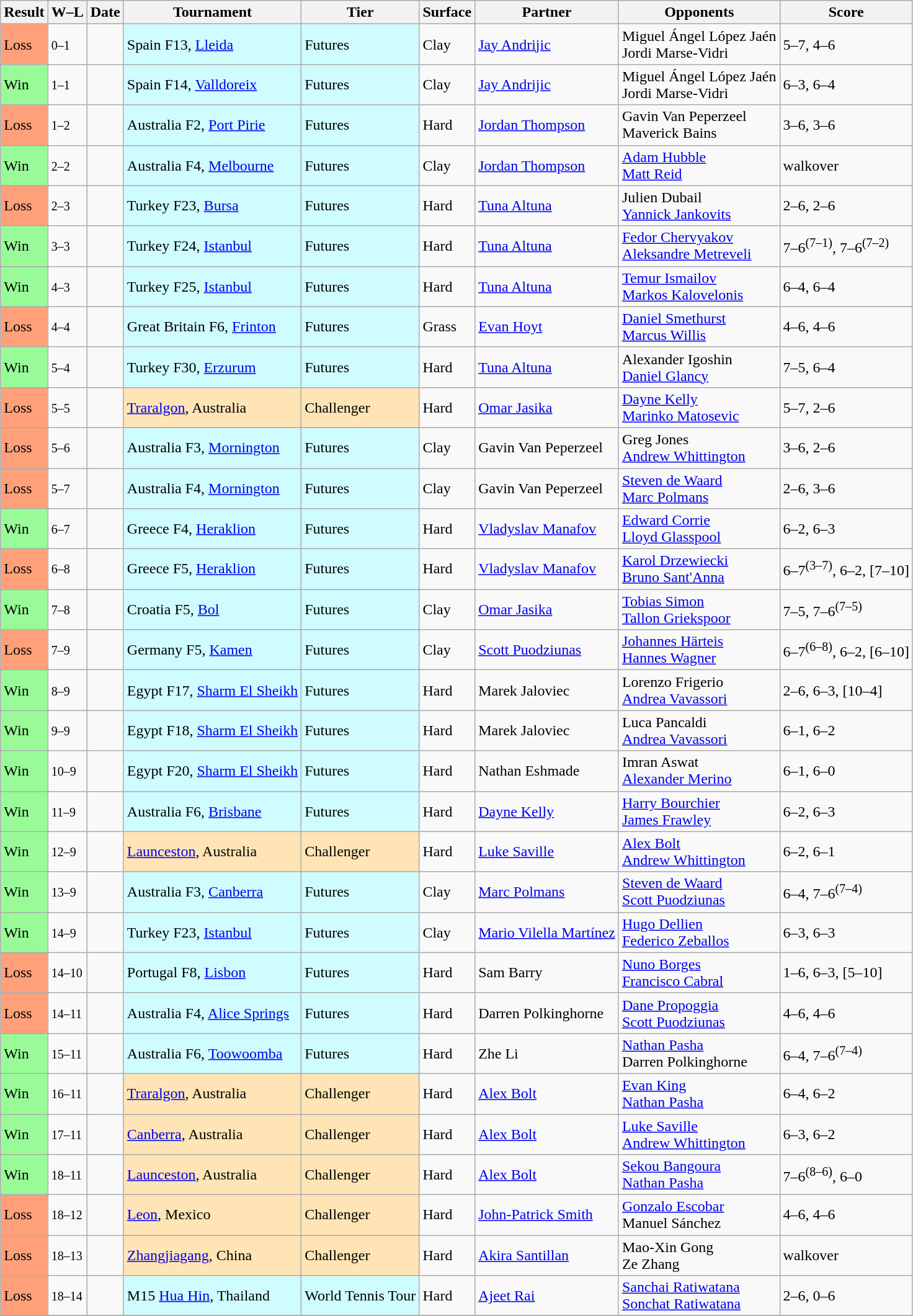<table class="sortable wikitable">
<tr>
<th>Result</th>
<th class="unsortable">W–L</th>
<th>Date</th>
<th>Tournament</th>
<th>Tier</th>
<th>Surface</th>
<th>Partner</th>
<th>Opponents</th>
<th class="unsortable">Score</th>
</tr>
<tr>
<td style="background:#ffa07a;">Loss</td>
<td><small>0–1</small></td>
<td></td>
<td style="background:#cffcff;">Spain F13, <a href='#'>Lleida</a></td>
<td style="background:#cffcff;">Futures</td>
<td>Clay</td>
<td> <a href='#'>Jay Andrijic</a></td>
<td> Miguel Ángel López Jaén <br> Jordi Marse-Vidri</td>
<td>5–7, 4–6</td>
</tr>
<tr>
<td style="background:#98fb98;">Win</td>
<td><small>1–1</small></td>
<td></td>
<td style="background:#cffcff;">Spain F14, <a href='#'>Valldoreix</a></td>
<td style="background:#cffcff;">Futures</td>
<td>Clay</td>
<td> <a href='#'>Jay Andrijic</a></td>
<td> Miguel Ángel López Jaén <br> Jordi Marse-Vidri</td>
<td>6–3, 6–4</td>
</tr>
<tr>
<td style="background:#ffa07a;">Loss</td>
<td><small>1–2</small></td>
<td></td>
<td style="background:#cffcff;">Australia F2, <a href='#'>Port Pirie</a></td>
<td style="background:#cffcff;">Futures</td>
<td>Hard</td>
<td> <a href='#'>Jordan Thompson</a></td>
<td> Gavin Van Peperzeel <br> Maverick Bains</td>
<td>3–6, 3–6</td>
</tr>
<tr>
<td style="background:#98fb98;">Win</td>
<td><small>2–2</small></td>
<td></td>
<td style="background:#cffcff;">Australia F4, <a href='#'>Melbourne</a></td>
<td style="background:#cffcff;">Futures</td>
<td>Clay</td>
<td> <a href='#'>Jordan Thompson</a></td>
<td> <a href='#'>Adam Hubble</a> <br> <a href='#'>Matt Reid</a></td>
<td>walkover</td>
</tr>
<tr>
<td style="background:#ffa07a;">Loss</td>
<td><small>2–3</small></td>
<td></td>
<td style="background:#cffcff;">Turkey F23, <a href='#'>Bursa</a></td>
<td style="background:#cffcff;">Futures</td>
<td>Hard</td>
<td> <a href='#'>Tuna Altuna</a></td>
<td> Julien Dubail <br> <a href='#'>Yannick Jankovits</a></td>
<td>2–6, 2–6</td>
</tr>
<tr>
<td style="background:#98fb98;">Win</td>
<td><small>3–3</small></td>
<td></td>
<td style="background:#cffcff;">Turkey F24, <a href='#'>Istanbul</a></td>
<td style="background:#cffcff;">Futures</td>
<td>Hard</td>
<td> <a href='#'>Tuna Altuna</a></td>
<td> <a href='#'>Fedor Chervyakov</a> <br> <a href='#'>Aleksandre Metreveli</a></td>
<td>7–6<sup>(7–1)</sup>, 7–6<sup>(7–2)</sup></td>
</tr>
<tr>
<td style="background:#98fb98;">Win</td>
<td><small>4–3</small></td>
<td></td>
<td style="background:#cffcff;">Turkey F25, <a href='#'>Istanbul</a></td>
<td style="background:#cffcff;">Futures</td>
<td>Hard</td>
<td> <a href='#'>Tuna Altuna</a></td>
<td> <a href='#'>Temur Ismailov</a> <br> <a href='#'>Markos Kalovelonis</a></td>
<td>6–4, 6–4</td>
</tr>
<tr>
<td style="background:#ffa07a;">Loss</td>
<td><small>4–4</small></td>
<td></td>
<td style="background:#cffcff;">Great Britain F6, <a href='#'>Frinton</a></td>
<td style="background:#cffcff;">Futures</td>
<td>Grass</td>
<td> <a href='#'>Evan Hoyt</a></td>
<td> <a href='#'>Daniel Smethurst</a> <br> <a href='#'>Marcus Willis</a></td>
<td>4–6, 4–6</td>
</tr>
<tr>
<td style="background:#98fb98;">Win</td>
<td><small>5–4</small></td>
<td></td>
<td style="background:#cffcff;">Turkey F30, <a href='#'>Erzurum</a></td>
<td style="background:#cffcff;">Futures</td>
<td>Hard</td>
<td> <a href='#'>Tuna Altuna</a></td>
<td> Alexander Igoshin <br> <a href='#'>Daniel Glancy</a></td>
<td>7–5, 6–4</td>
</tr>
<tr>
<td style="background:#ffa07a;">Loss</td>
<td><small>5–5</small></td>
<td></td>
<td style="background:moccasin;"><a href='#'>Traralgon</a>, Australia</td>
<td style="background:moccasin;">Challenger</td>
<td>Hard</td>
<td> <a href='#'>Omar Jasika</a></td>
<td> <a href='#'>Dayne Kelly</a> <br> <a href='#'>Marinko Matosevic</a></td>
<td>5–7, 2–6</td>
</tr>
<tr>
<td style="background:#ffa07a;">Loss</td>
<td><small>5–6</small></td>
<td></td>
<td style="background:#cffcff;">Australia F3, <a href='#'>Mornington</a></td>
<td style="background:#cffcff;">Futures</td>
<td>Clay</td>
<td> Gavin Van Peperzeel</td>
<td> Greg Jones <br> <a href='#'>Andrew Whittington</a></td>
<td>3–6, 2–6</td>
</tr>
<tr>
<td style="background:#ffa07a;">Loss</td>
<td><small>5–7</small></td>
<td></td>
<td style="background:#cffcff;">Australia F4, <a href='#'>Mornington</a></td>
<td style="background:#cffcff;">Futures</td>
<td>Clay</td>
<td> Gavin Van Peperzeel</td>
<td> <a href='#'>Steven de Waard</a> <br> <a href='#'>Marc Polmans</a></td>
<td>2–6, 3–6</td>
</tr>
<tr>
<td style="background:#98fb98;">Win</td>
<td><small>6–7</small></td>
<td></td>
<td style="background:#cffcff;">Greece F4, <a href='#'>Heraklion</a></td>
<td style="background:#cffcff;">Futures</td>
<td>Hard</td>
<td> <a href='#'>Vladyslav Manafov</a></td>
<td> <a href='#'>Edward Corrie</a> <br> <a href='#'>Lloyd Glasspool</a></td>
<td>6–2, 6–3</td>
</tr>
<tr>
<td style="background:#ffa07a;">Loss</td>
<td><small>6–8</small></td>
<td></td>
<td style="background:#cffcff;">Greece F5, <a href='#'>Heraklion</a></td>
<td style="background:#cffcff;">Futures</td>
<td>Hard</td>
<td> <a href='#'>Vladyslav Manafov</a></td>
<td> <a href='#'>Karol Drzewiecki</a> <br> <a href='#'>Bruno Sant'Anna</a></td>
<td>6–7<sup>(3–7)</sup>, 6–2, [7–10]</td>
</tr>
<tr>
<td style="background:#98fb98;">Win</td>
<td><small>7–8</small></td>
<td></td>
<td style="background:#cffcff;">Croatia F5, <a href='#'>Bol</a></td>
<td style="background:#cffcff;">Futures</td>
<td>Clay</td>
<td> <a href='#'>Omar Jasika</a></td>
<td> <a href='#'>Tobias Simon</a> <br> <a href='#'>Tallon Griekspoor</a></td>
<td>7–5, 7–6<sup>(7–5)</sup></td>
</tr>
<tr>
<td style="background:#ffa07a;">Loss</td>
<td><small>7–9</small></td>
<td></td>
<td style="background:#cffcff;">Germany F5, <a href='#'>Kamen</a></td>
<td style="background:#cffcff;">Futures</td>
<td>Clay</td>
<td> <a href='#'>Scott Puodziunas</a></td>
<td> <a href='#'>Johannes Härteis</a> <br> <a href='#'>Hannes Wagner</a></td>
<td>6–7<sup>(6–8)</sup>, 6–2, [6–10]</td>
</tr>
<tr>
<td style="background:#98fb98;">Win</td>
<td><small>8–9</small></td>
<td></td>
<td style="background:#cffcff;">Egypt F17, <a href='#'>Sharm El Sheikh</a></td>
<td style="background:#cffcff;">Futures</td>
<td>Hard</td>
<td> Marek Jaloviec</td>
<td> Lorenzo Frigerio <br> <a href='#'>Andrea Vavassori</a></td>
<td>2–6, 6–3, [10–4]</td>
</tr>
<tr>
<td style="background:#98fb98;">Win</td>
<td><small>9–9</small></td>
<td></td>
<td style="background:#cffcff;">Egypt F18, <a href='#'>Sharm El Sheikh</a></td>
<td style="background:#cffcff;">Futures</td>
<td>Hard</td>
<td> Marek Jaloviec</td>
<td> Luca Pancaldi <br> <a href='#'>Andrea Vavassori</a></td>
<td>6–1, 6–2</td>
</tr>
<tr>
<td style="background:#98fb98;">Win</td>
<td><small>10–9</small></td>
<td></td>
<td style="background:#cffcff;">Egypt F20, <a href='#'>Sharm El Sheikh</a></td>
<td style="background:#cffcff;">Futures</td>
<td>Hard</td>
<td> Nathan Eshmade</td>
<td> Imran Aswat <br> <a href='#'>Alexander Merino</a></td>
<td>6–1, 6–0</td>
</tr>
<tr>
<td style="background:#98fb98;">Win</td>
<td><small>11–9</small></td>
<td></td>
<td style="background:#cffcff;">Australia F6, <a href='#'>Brisbane</a></td>
<td style="background:#cffcff;">Futures</td>
<td>Hard</td>
<td> <a href='#'>Dayne Kelly</a></td>
<td> <a href='#'>Harry Bourchier</a> <br> <a href='#'>James Frawley</a></td>
<td>6–2, 6–3</td>
</tr>
<tr>
<td style="background:#98fb98;">Win</td>
<td><small>12–9</small></td>
<td></td>
<td style="background:moccasin;"><a href='#'>Launceston</a>, Australia</td>
<td style="background:moccasin;">Challenger</td>
<td>Hard</td>
<td> <a href='#'>Luke Saville</a></td>
<td> <a href='#'>Alex Bolt</a> <br> <a href='#'>Andrew Whittington</a></td>
<td>6–2, 6–1</td>
</tr>
<tr>
<td style="background:#98fb98;">Win</td>
<td><small>13–9</small></td>
<td></td>
<td style="background:#cffcff;">Australia F3, <a href='#'>Canberra</a></td>
<td style="background:#cffcff;">Futures</td>
<td>Clay</td>
<td> <a href='#'>Marc Polmans</a></td>
<td> <a href='#'>Steven de Waard</a> <br> <a href='#'>Scott Puodziunas</a></td>
<td>6–4, 7–6<sup>(7–4)</sup></td>
</tr>
<tr>
<td style="background:#98fb98;">Win</td>
<td><small>14–9</small></td>
<td></td>
<td style="background:#cffcff;">Turkey F23, <a href='#'>Istanbul</a></td>
<td style="background:#cffcff;">Futures</td>
<td>Clay</td>
<td> <a href='#'>Mario Vilella Martínez</a></td>
<td> <a href='#'>Hugo Dellien</a> <br> <a href='#'>Federico Zeballos</a></td>
<td>6–3, 6–3</td>
</tr>
<tr>
<td style="background:#ffa07a;">Loss</td>
<td><small>14–10</small></td>
<td></td>
<td style="background:#cffcff;">Portugal F8, <a href='#'>Lisbon</a></td>
<td style="background:#cffcff;">Futures</td>
<td>Hard</td>
<td> Sam Barry</td>
<td> <a href='#'>Nuno Borges</a> <br> <a href='#'>Francisco Cabral</a></td>
<td>1–6, 6–3, [5–10]</td>
</tr>
<tr>
<td style="background:#ffa07a;">Loss</td>
<td><small>14–11</small></td>
<td></td>
<td style="background:#cffcff;">Australia F4, <a href='#'>Alice Springs</a></td>
<td style="background:#cffcff;">Futures</td>
<td>Hard</td>
<td> Darren Polkinghorne</td>
<td> <a href='#'>Dane Propoggia</a> <br> <a href='#'>Scott Puodziunas</a></td>
<td>4–6, 4–6</td>
</tr>
<tr>
<td style="background:#98fb98;">Win</td>
<td><small>15–11</small></td>
<td></td>
<td style="background:#cffcff;">Australia F6, <a href='#'>Toowoomba</a></td>
<td style="background:#cffcff;">Futures</td>
<td>Hard</td>
<td> Zhe Li</td>
<td> <a href='#'>Nathan Pasha</a> <br> Darren Polkinghorne</td>
<td>6–4, 7–6<sup>(7–4)</sup></td>
</tr>
<tr>
<td style="background:#98fb98;">Win</td>
<td><small>16–11</small></td>
<td></td>
<td style="background:moccasin;"><a href='#'>Traralgon</a>, Australia</td>
<td style="background:moccasin;">Challenger</td>
<td>Hard</td>
<td> <a href='#'>Alex Bolt</a></td>
<td> <a href='#'>Evan King</a> <br> <a href='#'>Nathan Pasha</a></td>
<td>6–4, 6–2</td>
</tr>
<tr>
<td style="background:#98fb98;">Win</td>
<td><small>17–11</small></td>
<td></td>
<td style="background:moccasin;"><a href='#'>Canberra</a>, Australia</td>
<td style="background:moccasin;">Challenger</td>
<td>Hard</td>
<td> <a href='#'>Alex Bolt</a></td>
<td> <a href='#'>Luke Saville</a> <br> <a href='#'>Andrew Whittington</a></td>
<td>6–3, 6–2</td>
</tr>
<tr>
<td style="background:#98fb98;">Win</td>
<td><small>18–11</small></td>
<td></td>
<td style="background:moccasin;"><a href='#'>Launceston</a>, Australia</td>
<td style="background:moccasin;">Challenger</td>
<td>Hard</td>
<td> <a href='#'>Alex Bolt</a></td>
<td> <a href='#'>Sekou Bangoura</a> <br> <a href='#'>Nathan Pasha</a></td>
<td>7–6<sup>(8–6)</sup>, 6–0</td>
</tr>
<tr>
<td style="background:#ffa07a;">Loss</td>
<td><small>18–12</small></td>
<td></td>
<td style="background:moccasin;"><a href='#'>Leon</a>, Mexico</td>
<td style="background:moccasin;">Challenger</td>
<td>Hard</td>
<td> <a href='#'>John-Patrick Smith</a></td>
<td> <a href='#'>Gonzalo Escobar</a> <br> Manuel Sánchez</td>
<td>4–6, 4–6</td>
</tr>
<tr>
<td style="background:#ffa07a;">Loss</td>
<td><small>18–13</small></td>
<td></td>
<td style="background:moccasin;"><a href='#'>Zhangjiagang</a>, China</td>
<td style="background:moccasin;">Challenger</td>
<td>Hard</td>
<td> <a href='#'>Akira Santillan</a></td>
<td> Mao-Xin Gong <br> Ze Zhang</td>
<td>walkover</td>
</tr>
<tr>
<td style="background:#ffa07a;">Loss</td>
<td><small>18–14</small></td>
<td></td>
<td style="background:#cffcff;">M15 <a href='#'>Hua Hin</a>, Thailand</td>
<td style="background:#cffcff;">World Tennis Tour</td>
<td>Hard</td>
<td> <a href='#'>Ajeet Rai</a></td>
<td> <a href='#'>Sanchai Ratiwatana</a> <br> <a href='#'>Sonchat Ratiwatana</a></td>
<td>2–6, 0–6</td>
</tr>
<tr>
</tr>
</table>
